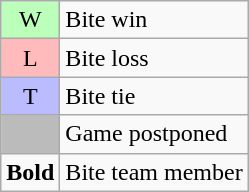<table class="wikitable">
<tr>
<td bgcolor=#bbffbb align=center>W</td>
<td>Bite win</td>
</tr>
<tr>
<td bgcolor=#ffbbbb align=center>L</td>
<td>Bite loss</td>
</tr>
<tr>
<td bgcolor=#bbbbff align=center>T</td>
<td>Bite tie</td>
</tr>
<tr>
<td bgcolor=#bbbbbb> </td>
<td>Game postponed</td>
</tr>
<tr>
<td align=center><strong>Bold</strong></td>
<td>Bite team member</td>
</tr>
</table>
